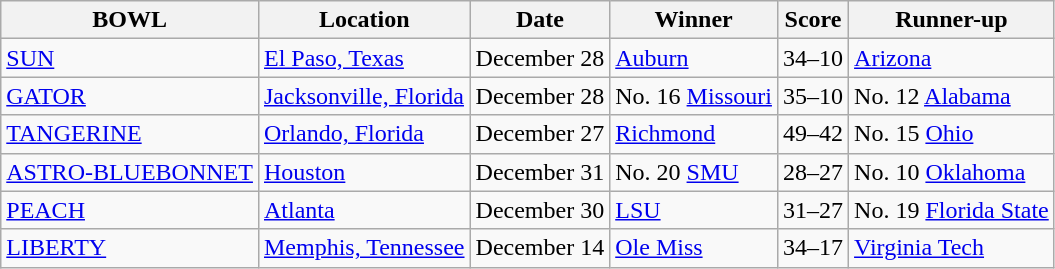<table class="wikitable">
<tr>
<th>BOWL</th>
<th>Location</th>
<th>Date</th>
<th>Winner</th>
<th>Score</th>
<th>Runner-up</th>
</tr>
<tr>
<td><a href='#'>SUN</a></td>
<td><a href='#'>El Paso, Texas</a></td>
<td>December 28</td>
<td><a href='#'>Auburn</a></td>
<td>34–10</td>
<td><a href='#'>Arizona</a></td>
</tr>
<tr>
<td><a href='#'>GATOR</a></td>
<td><a href='#'>Jacksonville, Florida</a></td>
<td>December 28</td>
<td>No. 16 <a href='#'>Missouri</a></td>
<td>35–10</td>
<td>No. 12 <a href='#'>Alabama</a></td>
</tr>
<tr>
<td><a href='#'>TANGERINE</a></td>
<td><a href='#'>Orlando, Florida</a></td>
<td>December 27</td>
<td><a href='#'>Richmond</a></td>
<td>49–42</td>
<td>No. 15 <a href='#'>Ohio</a></td>
</tr>
<tr>
<td><a href='#'>ASTRO-BLUEBONNET</a></td>
<td><a href='#'>Houston</a></td>
<td>December 31</td>
<td>No. 20 <a href='#'>SMU</a></td>
<td>28–27</td>
<td>No. 10 <a href='#'>Oklahoma</a></td>
</tr>
<tr>
<td><a href='#'>PEACH</a></td>
<td><a href='#'>Atlanta</a></td>
<td>December 30</td>
<td><a href='#'>LSU</a></td>
<td>31–27</td>
<td>No. 19 <a href='#'>Florida State</a></td>
</tr>
<tr>
<td><a href='#'>LIBERTY</a></td>
<td><a href='#'>Memphis, Tennessee</a></td>
<td>December 14</td>
<td><a href='#'>Ole Miss</a></td>
<td>34–17</td>
<td><a href='#'>Virginia Tech</a></td>
</tr>
</table>
